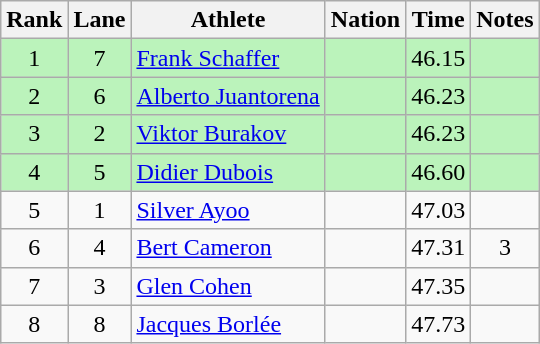<table class="wikitable sortable" style="text-align:center">
<tr>
<th>Rank</th>
<th>Lane</th>
<th>Athlete</th>
<th>Nation</th>
<th>Time</th>
<th>Notes</th>
</tr>
<tr style="background:#bbf3bb;">
<td>1</td>
<td>7</td>
<td align=left><a href='#'>Frank Schaffer</a></td>
<td align=left></td>
<td>46.15</td>
<td></td>
</tr>
<tr style="background:#bbf3bb;">
<td>2</td>
<td>6</td>
<td align=left><a href='#'>Alberto Juantorena</a></td>
<td align=left></td>
<td>46.23</td>
<td></td>
</tr>
<tr style="background:#bbf3bb;">
<td>3</td>
<td>2</td>
<td align=left><a href='#'>Viktor Burakov</a></td>
<td align=left></td>
<td>46.23</td>
<td></td>
</tr>
<tr style="background:#bbf3bb;">
<td>4</td>
<td>5</td>
<td align=left><a href='#'>Didier Dubois</a></td>
<td align=left></td>
<td>46.60</td>
<td></td>
</tr>
<tr>
<td>5</td>
<td>1</td>
<td align=left><a href='#'>Silver Ayoo</a></td>
<td align=left></td>
<td>47.03</td>
<td></td>
</tr>
<tr>
<td>6</td>
<td>4</td>
<td align=left><a href='#'>Bert Cameron</a></td>
<td align=left></td>
<td>47.31</td>
<td>3</td>
</tr>
<tr>
<td>7</td>
<td>3</td>
<td align=left><a href='#'>Glen Cohen</a></td>
<td align=left></td>
<td>47.35</td>
<td></td>
</tr>
<tr>
<td>8</td>
<td>8</td>
<td align=left><a href='#'>Jacques Borlée</a></td>
<td align=left></td>
<td>47.73</td>
<td></td>
</tr>
</table>
